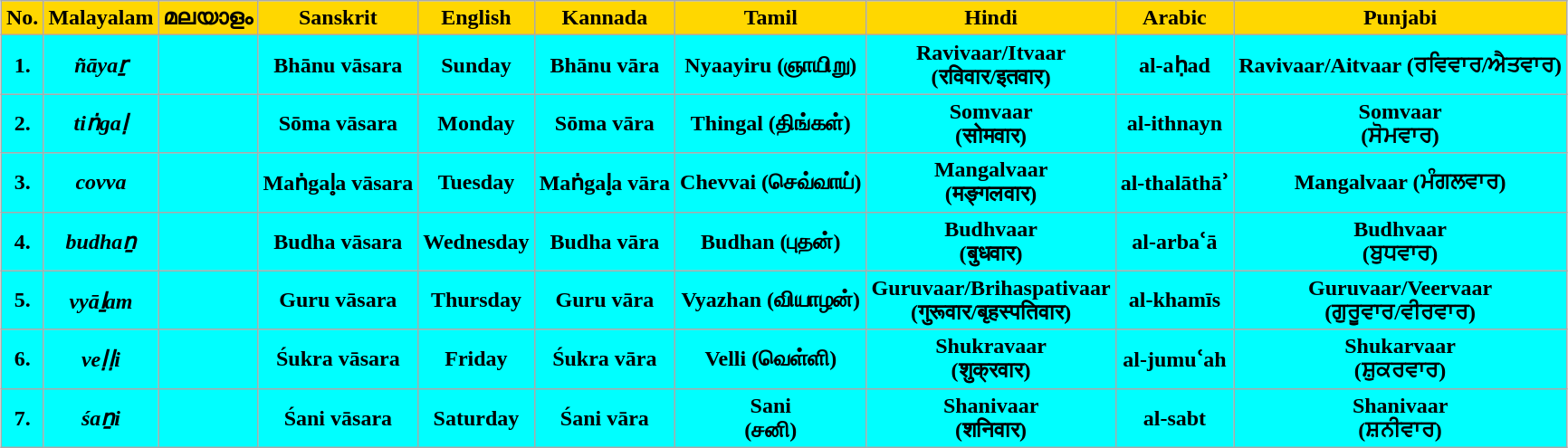<table class="wikitable" style="margin: 1em auto 1em auto">
<tr>
<th style="background:gold">No.</th>
<th style="background:gold">Malayalam</th>
<th style="background:gold">മലയാളം</th>
<th style="background:gold">Sanskrit</th>
<th style="background:gold">English</th>
<th style="background:gold">Kannada</th>
<th style="background:gold">Tamil</th>
<th style="background:gold">Hindi</th>
<th style="background:gold">Arabic</th>
<th style="background:gold">Punjabi</th>
</tr>
<tr>
<th style="background:cyan"><strong>1.</strong></th>
<th style="background:cyan"><em>ñāyaṟ</em></th>
<th style="background:cyan"></th>
<th style="background:cyan">Bhānu vāsara</th>
<th style="background:cyan">Sunday</th>
<th style="background:cyan">Bhānu vāra</th>
<th style="background:cyan">Nyaayiru (ஞாயிறு)</th>
<th style="background:cyan">Ravivaar/Itvaar<br>(रविवार/इतवार)</th>
<th style="background:cyan">al-aḥad</th>
<th style="background:cyan">Ravivaar/Aitvaar (ਰਵਿਵਾਰ/ਐਤਵਾਰ)</th>
</tr>
<tr>
<th style="background:cyan"><strong>2.</strong></th>
<th style="background:cyan"><em>tiṅgaḷ</em></th>
<th style="background:cyan"></th>
<th style="background:cyan">Sōma vāsara</th>
<th style="background:cyan">Monday</th>
<th style="background:cyan">Sōma vāra</th>
<th style="background:cyan">Thingal (திங்கள்)</th>
<th style="background:cyan">Somvaar<br>(सोमवार)</th>
<th style="background:cyan">al-ithnayn</th>
<th style="background:cyan">Somvaar<br>(ਸੋਮਵਾਰ)</th>
</tr>
<tr>
<th style="background:cyan"><strong>3.</strong></th>
<th style="background:cyan"><em>covva</em></th>
<th style="background:cyan"></th>
<th style="background:cyan">Maṅgal̥a vāsara</th>
<th style="background:cyan">Tuesday</th>
<th style="background:cyan">Maṅgal̥a vāra</th>
<th style="background:cyan">Chevvai (செவ்வாய்)</th>
<th style="background:cyan">Mangalvaar<br>(मङ्गलवार)</th>
<th style="background:cyan">al-thalāthāʾ</th>
<th style="background:cyan">Mangalvaar (ਮੰਗਲਵਾਰ)</th>
</tr>
<tr>
<th style="background:cyan"><strong>4.</strong></th>
<th style="background:cyan"><em>budhaṉ</em></th>
<th style="background:cyan"></th>
<th style="background:cyan">Budha vāsara</th>
<th style="background:cyan">Wednesday</th>
<th style="background:cyan">Budha vāra</th>
<th style="background:cyan">Budhan (புதன்)</th>
<th style="background:cyan">Budhvaar<br>(बुधवार)</th>
<th style="background:cyan">al-arbaʿā</th>
<th style="background:cyan">Budhvaar<br>(ਬੁਧਵਾਰ)</th>
</tr>
<tr>
<th style="background:cyan"><strong>5.</strong></th>
<th style="background:cyan"><em>vyāḻam</em></th>
<th style="background:cyan"></th>
<th style="background:cyan">Guru vāsara</th>
<th style="background:cyan">Thursday</th>
<th style="background:cyan">Guru vāra</th>
<th style="background:cyan">Vyazhan (வியாழன்)</th>
<th style="background:cyan">Guruvaar/Brihaspativaar<br>(गुरूवार/बृहस्पतिवार)</th>
<th style="background:cyan">al-khamīs</th>
<th style="background:cyan">Guruvaar/Veervaar<br>(ਗੁਰੂਵਾਰ/ਵੀਰਵਾਰ)</th>
</tr>
<tr>
<th style="background:cyan"><strong>6.</strong></th>
<th style="background:cyan"><em>veḷḷi</em></th>
<th style="background:cyan"></th>
<th style="background:cyan">Śukra vāsara</th>
<th style="background:cyan">Friday</th>
<th style="background:cyan">Śukra vāra</th>
<th style="background:cyan">Velli (வெள்ளி)</th>
<th style="background:cyan">Shukravaar<br>(शुक्रवार)</th>
<th style="background:cyan">al-jumuʿah</th>
<th style="background:cyan">Shukarvaar<br>(ਸ਼ੁਕਰਵਾਰ)</th>
</tr>
<tr>
<th style="background:cyan"><strong>7.</strong></th>
<th style="background:cyan"><em>śaṉi</em></th>
<th style="background:cyan"></th>
<th style="background:cyan">Śani vāsara</th>
<th style="background:cyan">Saturday</th>
<th style="background:cyan">Śani vāra</th>
<th style="background:cyan">Sani<br>(சனி)</th>
<th style="background:cyan">Shanivaar<br>(शनिवार)</th>
<th style="background:cyan">al-sabt</th>
<th style="background:cyan">Shanivaar<br>(ਸ਼ਨੀਵਾਰ)</th>
</tr>
</table>
